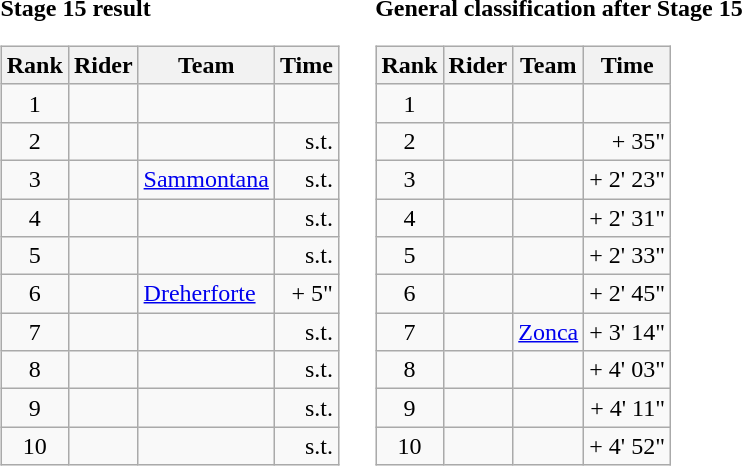<table>
<tr>
<td><strong>Stage 15 result</strong><br><table class="wikitable">
<tr>
<th scope="col">Rank</th>
<th scope="col">Rider</th>
<th scope="col">Team</th>
<th scope="col">Time</th>
</tr>
<tr>
<td style="text-align:center;">1</td>
<td></td>
<td></td>
<td style="text-align:right;"></td>
</tr>
<tr>
<td style="text-align:center;">2</td>
<td></td>
<td></td>
<td style="text-align:right;">s.t.</td>
</tr>
<tr>
<td style="text-align:center;">3</td>
<td></td>
<td><a href='#'>Sammontana</a></td>
<td style="text-align:right;">s.t.</td>
</tr>
<tr>
<td style="text-align:center;">4</td>
<td></td>
<td></td>
<td style="text-align:right;">s.t.</td>
</tr>
<tr>
<td style="text-align:center;">5</td>
<td></td>
<td></td>
<td style="text-align:right;">s.t.</td>
</tr>
<tr>
<td style="text-align:center;">6</td>
<td></td>
<td><a href='#'>Dreherforte</a></td>
<td style="text-align:right;">+ 5"</td>
</tr>
<tr>
<td style="text-align:center;">7</td>
<td></td>
<td></td>
<td style="text-align:right;">s.t.</td>
</tr>
<tr>
<td style="text-align:center;">8</td>
<td></td>
<td></td>
<td style="text-align:right;">s.t.</td>
</tr>
<tr>
<td style="text-align:center;">9</td>
<td></td>
<td></td>
<td style="text-align:right;">s.t.</td>
</tr>
<tr>
<td style="text-align:center;">10</td>
<td></td>
<td></td>
<td style="text-align:right;">s.t.</td>
</tr>
</table>
</td>
<td></td>
<td><strong>General classification after Stage 15</strong><br><table class="wikitable">
<tr>
<th scope="col">Rank</th>
<th scope="col">Rider</th>
<th scope="col">Team</th>
<th scope="col">Time</th>
</tr>
<tr>
<td style="text-align:center;">1</td>
<td></td>
<td></td>
<td style="text-align:right;"></td>
</tr>
<tr>
<td style="text-align:center;">2</td>
<td></td>
<td></td>
<td style="text-align:right;">+ 35"</td>
</tr>
<tr>
<td style="text-align:center;">3</td>
<td></td>
<td></td>
<td style="text-align:right;">+ 2' 23"</td>
</tr>
<tr>
<td style="text-align:center;">4</td>
<td></td>
<td></td>
<td style="text-align:right;">+ 2' 31"</td>
</tr>
<tr>
<td style="text-align:center;">5</td>
<td></td>
<td></td>
<td style="text-align:right;">+ 2' 33"</td>
</tr>
<tr>
<td style="text-align:center;">6</td>
<td></td>
<td></td>
<td style="text-align:right;">+ 2' 45"</td>
</tr>
<tr>
<td style="text-align:center;">7</td>
<td></td>
<td><a href='#'>Zonca</a></td>
<td style="text-align:right;">+ 3' 14"</td>
</tr>
<tr>
<td style="text-align:center;">8</td>
<td></td>
<td></td>
<td style="text-align:right;">+ 4' 03"</td>
</tr>
<tr>
<td style="text-align:center;">9</td>
<td></td>
<td></td>
<td style="text-align:right;">+ 4' 11"</td>
</tr>
<tr>
<td style="text-align:center;">10</td>
<td></td>
<td></td>
<td style="text-align:right;">+ 4' 52"</td>
</tr>
</table>
</td>
</tr>
</table>
